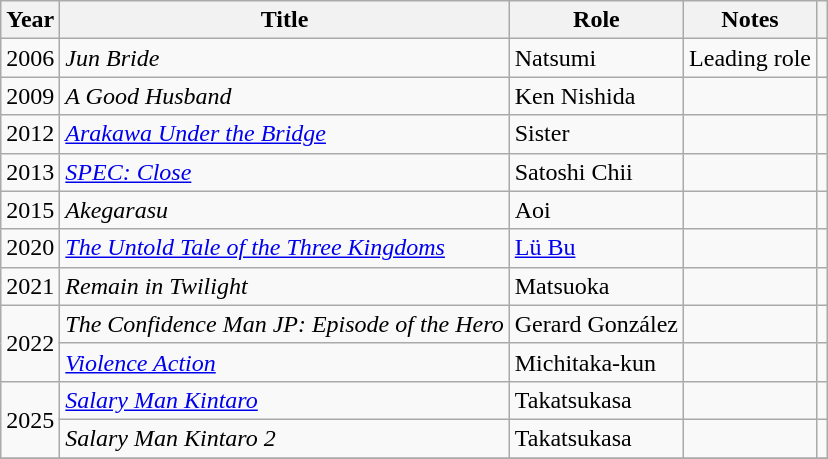<table class="wikitable sortable">
<tr>
<th>Year</th>
<th>Title</th>
<th>Role</th>
<th class="unsortable">Notes</th>
<th class="unsortable"></th>
</tr>
<tr>
<td>2006</td>
<td><em>Jun Bride</em></td>
<td>Natsumi</td>
<td>Leading role</td>
<td></td>
</tr>
<tr>
<td>2009</td>
<td><em>A Good Husband</em></td>
<td>Ken Nishida</td>
<td></td>
<td></td>
</tr>
<tr>
<td>2012</td>
<td><em><a href='#'>Arakawa Under the Bridge</a></em></td>
<td>Sister</td>
<td></td>
<td></td>
</tr>
<tr>
<td>2013</td>
<td><em><a href='#'>SPEC: Close</a></em></td>
<td>Satoshi Chii</td>
<td></td>
<td></td>
</tr>
<tr>
<td>2015</td>
<td><em>Akegarasu</em></td>
<td>Aoi</td>
<td></td>
<td></td>
</tr>
<tr>
<td>2020</td>
<td><em><a href='#'>The Untold Tale of the Three Kingdoms</a></em></td>
<td><a href='#'>Lü Bu</a></td>
<td></td>
<td></td>
</tr>
<tr>
<td>2021</td>
<td><em>Remain in Twilight</em></td>
<td>Matsuoka</td>
<td></td>
<td></td>
</tr>
<tr>
<td rowspan=2>2022</td>
<td><em>The Confidence Man JP: Episode of the Hero</em></td>
<td>Gerard González</td>
<td></td>
<td></td>
</tr>
<tr>
<td><em><a href='#'>Violence Action</a></em></td>
<td>Michitaka-kun</td>
<td></td>
<td></td>
</tr>
<tr>
<td rowspan=2>2025</td>
<td><em><a href='#'>Salary Man Kintaro</a></em></td>
<td>Takatsukasa</td>
<td></td>
<td></td>
</tr>
<tr>
<td><em>Salary Man Kintaro 2</em></td>
<td>Takatsukasa</td>
<td></td>
<td></td>
</tr>
<tr>
</tr>
</table>
